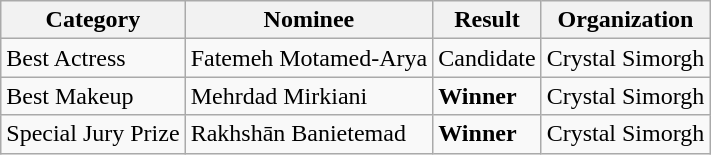<table class="wikitable">
<tr>
<th>Category</th>
<th>Nominee</th>
<th>Result</th>
<th>Organization</th>
</tr>
<tr>
<td>Best Actress</td>
<td>Fatemeh Motamed-Arya</td>
<td>Candidate</td>
<td>Crystal Simorgh</td>
</tr>
<tr>
<td>Best Makeup</td>
<td>Mehrdad Mirkiani</td>
<td><strong>Winner</strong></td>
<td>Crystal Simorgh</td>
</tr>
<tr>
<td>Special Jury Prize</td>
<td>Rakhshān Banietemad</td>
<td><strong>Winner</strong></td>
<td>Crystal Simorgh</td>
</tr>
</table>
